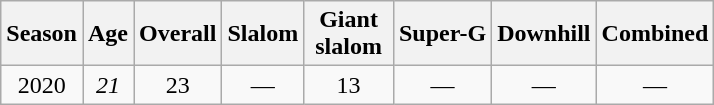<table class=wikitable style="text-align:center">
<tr>
<th>Season</th>
<th>Age</th>
<th>Overall</th>
<th>Slalom</th>
<th>Giant<br> slalom </th>
<th>Super-G</th>
<th>Downhill</th>
<th>Combined</th>
</tr>
<tr>
<td>2020</td>
<td><em>21</em></td>
<td>23</td>
<td>—</td>
<td>13</td>
<td>—</td>
<td>—</td>
<td>—</td>
</tr>
</table>
